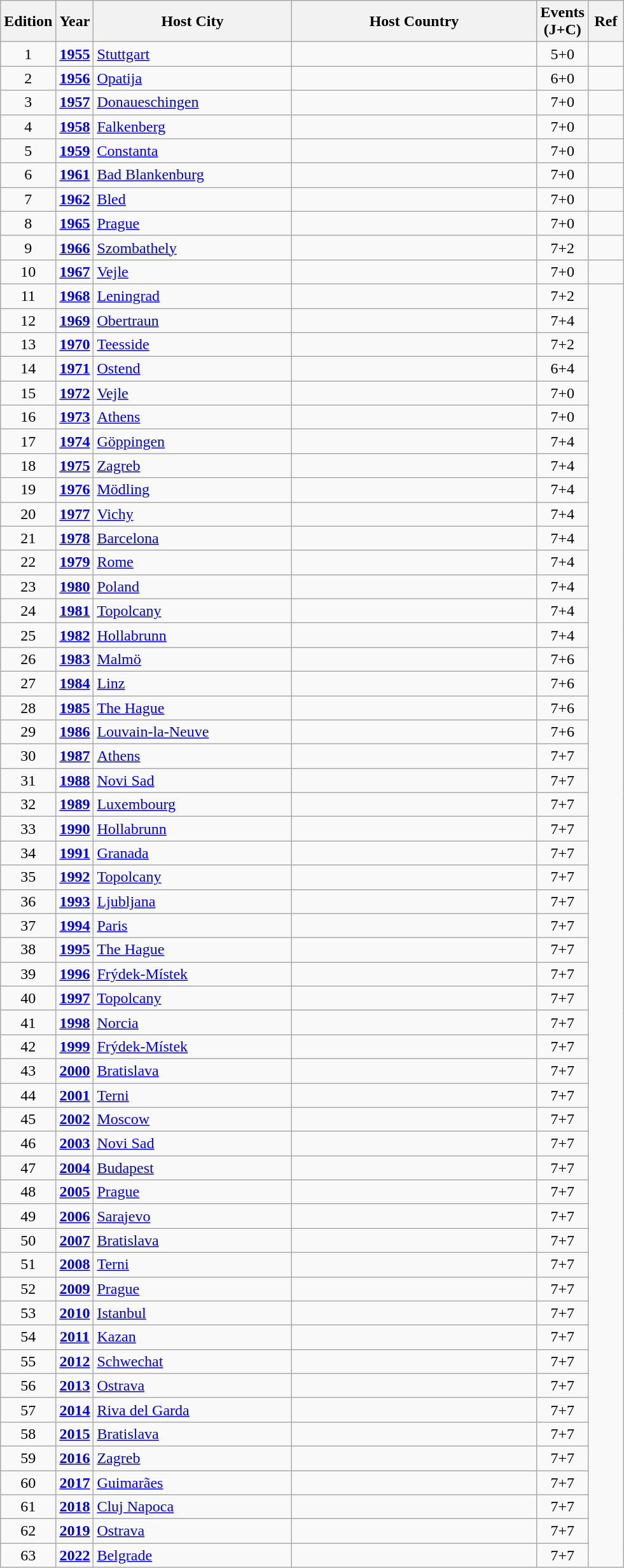<table class="wikitable" style="font-size:100%">
<tr>
<th width=30>Edition</th>
<th width=30>Year</th>
<th width=200>Host City</th>
<th width=250>Host Country</th>
<th width=30>Events (J+C)</th>
<th width=30>Ref</th>
</tr>
<tr>
<td align=center>1</td>
<td align=center><strong><a href='#'>1955</a></strong></td>
<td><a href='#'>Stuttgart</a></td>
<td></td>
<td align=center>5+0</td>
<td align=center></td>
</tr>
<tr>
<td align=center>2</td>
<td align=center><strong><a href='#'>1956</a></strong></td>
<td><a href='#'>Opatija</a></td>
<td></td>
<td align=center>6+0</td>
<td align=center></td>
</tr>
<tr>
<td align=center>3</td>
<td align=center><strong><a href='#'>1957</a></strong></td>
<td><a href='#'>Donaueschingen</a></td>
<td></td>
<td align=center>7+0</td>
<td align=center></td>
</tr>
<tr>
<td align=center>4</td>
<td align=center><strong><a href='#'>1958</a></strong></td>
<td><a href='#'>Falkenberg</a></td>
<td></td>
<td align=center>7+0</td>
<td align=center></td>
</tr>
<tr>
<td align=center>5</td>
<td align=center><strong><a href='#'>1959</a></strong></td>
<td><a href='#'>Constanta</a></td>
<td></td>
<td align=center>7+0</td>
<td align=center></td>
</tr>
<tr>
<td align=center>6</td>
<td align=center><strong><a href='#'>1961</a></strong></td>
<td><a href='#'>Bad Blankenburg</a></td>
<td></td>
<td align=center>7+0</td>
<td align=center></td>
</tr>
<tr>
<td align=center>7</td>
<td align=center><strong><a href='#'>1962</a></strong></td>
<td><a href='#'>Bled</a></td>
<td></td>
<td align=center>7+0</td>
<td align=center></td>
</tr>
<tr>
<td align=center>8</td>
<td align=center><strong><a href='#'>1965</a></strong></td>
<td><a href='#'>Prague</a></td>
<td></td>
<td align=center>7+0</td>
<td align=center></td>
</tr>
<tr>
<td align=center>9</td>
<td align=center><strong><a href='#'>1966</a></strong></td>
<td><a href='#'>Szombathely</a></td>
<td></td>
<td align=center>7+2</td>
<td align=center></td>
</tr>
<tr>
<td align=center>10</td>
<td align=center><strong><a href='#'>1967</a></strong></td>
<td><a href='#'>Vejle</a></td>
<td></td>
<td align=center>7+0</td>
<td align=center></td>
</tr>
<tr>
<td align=center>11</td>
<td align=center><strong><a href='#'>1968</a></strong></td>
<td><a href='#'>Leningrad</a></td>
<td></td>
<td align=center>7+2</td>
</tr>
<tr>
<td align=center>12</td>
<td align=center><strong><a href='#'>1969</a></strong></td>
<td><a href='#'>Obertraun</a></td>
<td></td>
<td align=center>7+4</td>
</tr>
<tr>
<td align=center>13</td>
<td align=center><strong><a href='#'>1970</a></strong></td>
<td><a href='#'>Teesside</a></td>
<td></td>
<td align=center>7+2</td>
</tr>
<tr>
<td align=center>14</td>
<td align=center><strong><a href='#'>1971</a></strong></td>
<td><a href='#'>Ostend</a></td>
<td></td>
<td align=center>6+4</td>
</tr>
<tr>
<td align=center>15</td>
<td align=center><strong><a href='#'>1972</a></strong></td>
<td><a href='#'>Vejle</a></td>
<td></td>
<td align=center>7+0</td>
</tr>
<tr>
<td align=center>16</td>
<td align=center><strong><a href='#'>1973</a></strong></td>
<td><a href='#'>Athens</a></td>
<td></td>
<td align=center>7+0</td>
</tr>
<tr>
<td align=center>17</td>
<td align=center><strong><a href='#'>1974</a></strong></td>
<td><a href='#'>Göppingen</a></td>
<td></td>
<td align=center>7+4</td>
</tr>
<tr>
<td align=center>18</td>
<td align=center><strong><a href='#'>1975</a></strong></td>
<td><a href='#'>Zagreb</a></td>
<td></td>
<td align=center>7+4</td>
</tr>
<tr>
<td align=center>19</td>
<td align=center><strong><a href='#'>1976</a></strong></td>
<td><a href='#'>Mödling</a></td>
<td></td>
<td align=center>7+4</td>
</tr>
<tr>
<td align=center>20</td>
<td align=center><strong><a href='#'>1977</a></strong></td>
<td><a href='#'>Vichy</a></td>
<td></td>
<td align=center>7+4</td>
</tr>
<tr>
<td align=center>21</td>
<td align=center><strong><a href='#'>1978</a></strong></td>
<td><a href='#'>Barcelona</a></td>
<td></td>
<td align=center>7+4</td>
</tr>
<tr>
<td align=center>22</td>
<td align=center><strong><a href='#'>1979</a></strong></td>
<td><a href='#'>Rome</a></td>
<td></td>
<td align=center>7+4</td>
</tr>
<tr>
<td align=center>23</td>
<td align=center><strong><a href='#'>1980</a></strong></td>
<td><a href='#'>Poland</a></td>
<td></td>
<td align=center>7+4</td>
</tr>
<tr>
<td align=center>24</td>
<td align=center><strong><a href='#'>1981</a></strong></td>
<td><a href='#'>Topolcany</a></td>
<td></td>
<td align=center>7+4</td>
</tr>
<tr>
<td align=center>25</td>
<td align=center><strong><a href='#'>1982</a></strong></td>
<td><a href='#'>Hollabrunn</a></td>
<td></td>
<td align=center>7+4</td>
</tr>
<tr>
<td align=center>26</td>
<td align=center><strong><a href='#'>1983</a></strong></td>
<td><a href='#'>Malmö</a></td>
<td></td>
<td align=center>7+6</td>
</tr>
<tr>
<td align=center>27</td>
<td align=center><strong><a href='#'>1984</a></strong></td>
<td><a href='#'>Linz</a></td>
<td></td>
<td align=center>7+6</td>
</tr>
<tr>
<td align=center>28</td>
<td align=center><strong><a href='#'>1985</a></strong></td>
<td><a href='#'>The Hague</a></td>
<td></td>
<td align=center>7+6</td>
</tr>
<tr>
<td align=center>29</td>
<td align=center><strong><a href='#'>1986</a></strong></td>
<td><a href='#'>Louvain-la-Neuve</a></td>
<td></td>
<td align=center>7+6</td>
</tr>
<tr>
<td align=center>30</td>
<td align=center><strong><a href='#'>1987</a></strong></td>
<td><a href='#'>Athens</a></td>
<td></td>
<td align=center>7+7</td>
</tr>
<tr>
<td align=center>31</td>
<td align=center><strong><a href='#'>1988</a></strong></td>
<td><a href='#'>Novi Sad</a></td>
<td></td>
<td align=center>7+7</td>
</tr>
<tr>
<td align=center>32</td>
<td align=center><strong><a href='#'>1989</a></strong></td>
<td><a href='#'>Luxembourg</a></td>
<td></td>
<td align=center>7+7</td>
</tr>
<tr>
<td align=center>33</td>
<td align=center><strong><a href='#'>1990</a></strong></td>
<td><a href='#'>Hollabrunn</a></td>
<td></td>
<td align=center>7+7</td>
</tr>
<tr>
<td align=center>34</td>
<td align=center><strong><a href='#'>1991</a></strong></td>
<td><a href='#'>Granada</a></td>
<td></td>
<td align=center>7+7</td>
</tr>
<tr>
<td align=center>35</td>
<td align=center><strong><a href='#'>1992</a></strong></td>
<td><a href='#'>Topolcany</a></td>
<td></td>
<td align=center>7+7</td>
</tr>
<tr>
<td align=center>36</td>
<td align=center><strong><a href='#'>1993</a></strong></td>
<td><a href='#'>Ljubljana</a></td>
<td></td>
<td align=center>7+7</td>
</tr>
<tr>
<td align=center>37</td>
<td align=center><strong><a href='#'>1994</a></strong></td>
<td><a href='#'>Paris</a></td>
<td></td>
<td align=center>7+7</td>
</tr>
<tr>
<td align=center>38</td>
<td align=center><strong><a href='#'>1995</a></strong></td>
<td><a href='#'>The Hague</a></td>
<td></td>
<td align=center>7+7</td>
</tr>
<tr>
<td align=center>39</td>
<td align=center><strong><a href='#'>1996</a></strong></td>
<td><a href='#'>Frýdek-Místek</a></td>
<td></td>
<td align=center>7+7</td>
</tr>
<tr>
<td align=center>40</td>
<td align=center><strong><a href='#'>1997</a></strong></td>
<td><a href='#'>Topolcany</a></td>
<td></td>
<td align=center>7+7</td>
</tr>
<tr>
<td align=center>41</td>
<td align=center><strong><a href='#'>1998</a></strong></td>
<td><a href='#'>Norcia</a></td>
<td></td>
<td align=center>7+7</td>
</tr>
<tr>
<td align=center>42</td>
<td align=center><strong><a href='#'>1999</a></strong></td>
<td><a href='#'>Frýdek-Místek</a></td>
<td></td>
<td align=center>7+7</td>
</tr>
<tr>
<td align=center>43</td>
<td align=center><strong><a href='#'>2000</a></strong></td>
<td><a href='#'>Bratislava</a></td>
<td></td>
<td align=center>7+7</td>
</tr>
<tr>
<td align=center>44</td>
<td align=center><strong><a href='#'>2001</a></strong></td>
<td><a href='#'>Terni</a></td>
<td></td>
<td align=center>7+7</td>
</tr>
<tr>
<td align=center>45</td>
<td align=center><strong><a href='#'>2002</a></strong></td>
<td><a href='#'>Moscow</a></td>
<td></td>
<td align=center>7+7</td>
</tr>
<tr>
<td align=center>46</td>
<td align=center><strong><a href='#'>2003</a></strong></td>
<td><a href='#'>Novi Sad</a></td>
<td></td>
<td align=center>7+7</td>
</tr>
<tr>
<td align=center>47</td>
<td align=center><strong><a href='#'>2004</a></strong></td>
<td><a href='#'>Budapest</a></td>
<td></td>
<td align=center>7+7</td>
</tr>
<tr>
<td align=center>48</td>
<td align=center><strong><a href='#'>2005</a></strong></td>
<td><a href='#'>Prague</a></td>
<td></td>
<td align=center>7+7</td>
</tr>
<tr>
<td align=center>49</td>
<td align=center><strong><a href='#'>2006</a></strong></td>
<td><a href='#'>Sarajevo</a></td>
<td></td>
<td align=center>7+7</td>
</tr>
<tr>
<td align=center>50</td>
<td align=center><strong><a href='#'>2007</a></strong></td>
<td><a href='#'>Bratislava</a></td>
<td></td>
<td align=center>7+7</td>
</tr>
<tr>
<td align=center>51</td>
<td align=center><strong><a href='#'>2008</a></strong></td>
<td><a href='#'>Terni</a></td>
<td></td>
<td align=center>7+7</td>
</tr>
<tr>
<td align=center>52</td>
<td align=center><strong><a href='#'>2009</a></strong></td>
<td><a href='#'>Prague</a></td>
<td></td>
<td align=center>7+7</td>
</tr>
<tr>
<td align=center>53</td>
<td align=center><strong><a href='#'>2010</a></strong></td>
<td><a href='#'>Istanbul</a></td>
<td></td>
<td align=center>7+7</td>
</tr>
<tr>
<td align=center>54</td>
<td align=center><strong><a href='#'>2011</a></strong></td>
<td><a href='#'>Kazan</a></td>
<td></td>
<td align=center>7+7</td>
</tr>
<tr>
<td align=center>55</td>
<td align=center><strong><a href='#'>2012</a></strong></td>
<td><a href='#'>Schwechat</a></td>
<td></td>
<td align=center>7+7</td>
</tr>
<tr>
<td align=center>56</td>
<td align=center><strong><a href='#'>2013</a></strong></td>
<td><a href='#'>Ostrava</a></td>
<td></td>
<td align=center>7+7</td>
</tr>
<tr>
<td align=center>57</td>
<td align=center><strong><a href='#'>2014</a></strong></td>
<td><a href='#'>Riva del Garda</a></td>
<td></td>
<td align=center>7+7</td>
</tr>
<tr>
<td align=center>58</td>
<td align=center><strong><a href='#'>2015</a></strong></td>
<td><a href='#'>Bratislava</a></td>
<td></td>
<td align=center>7+7</td>
</tr>
<tr>
<td align=center>59</td>
<td align=center><strong><a href='#'>2016</a></strong></td>
<td><a href='#'>Zagreb</a></td>
<td></td>
<td align=center>7+7</td>
</tr>
<tr>
<td align=center>60</td>
<td align=center><strong><a href='#'>2017</a></strong></td>
<td><a href='#'>Guimarães</a></td>
<td></td>
<td align=center>7+7</td>
</tr>
<tr>
<td align=center>61</td>
<td align=center><strong><a href='#'>2018</a></strong></td>
<td><a href='#'>Cluj Napoca</a></td>
<td></td>
<td align=center>7+7</td>
</tr>
<tr>
<td align=center>62</td>
<td align=center><strong><a href='#'>2019</a></strong></td>
<td><a href='#'>Ostrava</a></td>
<td></td>
<td align=center>7+7</td>
</tr>
<tr>
<td align=center>63</td>
<td align=center><strong><a href='#'>2022</a></strong></td>
<td><a href='#'>Belgrade</a></td>
<td></td>
<td align=center>7+7</td>
</tr>
</table>
